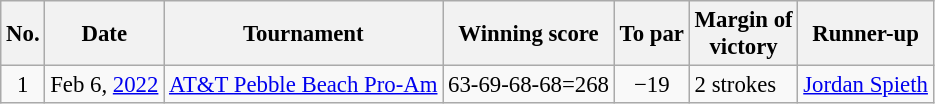<table class="wikitable" style="font-size:95%;">
<tr>
<th>No.</th>
<th>Date</th>
<th>Tournament</th>
<th>Winning score</th>
<th>To par</th>
<th>Margin of<br>victory</th>
<th>Runner-up</th>
</tr>
<tr>
<td align=center>1</td>
<td align=right>Feb 6, <a href='#'>2022</a></td>
<td><a href='#'>AT&T Pebble Beach Pro-Am</a></td>
<td align=right>63-69-68-68=268</td>
<td align=center>−19</td>
<td>2 strokes</td>
<td> <a href='#'>Jordan Spieth</a></td>
</tr>
</table>
